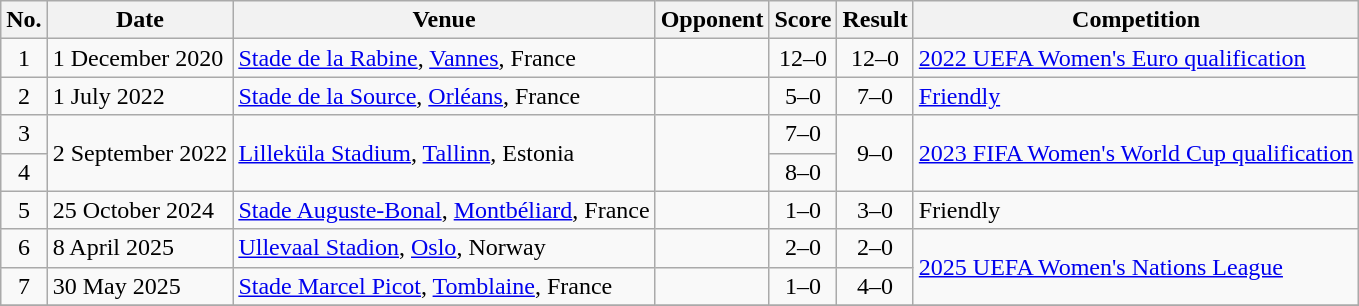<table class="wikitable sortable">
<tr>
<th scope="col">No.</th>
<th scope="col">Date</th>
<th scope="col">Venue</th>
<th scope="col">Opponent</th>
<th scope="col">Score</th>
<th scope="col">Result</th>
<th scope="col">Competition</th>
</tr>
<tr>
<td align="center">1</td>
<td>1 December 2020</td>
<td><a href='#'>Stade de la Rabine</a>, <a href='#'>Vannes</a>, France</td>
<td></td>
<td align="center">12–0</td>
<td align="center">12–0</td>
<td><a href='#'>2022 UEFA Women's Euro qualification</a></td>
</tr>
<tr>
<td align="center">2</td>
<td>1 July 2022</td>
<td><a href='#'>Stade de la Source</a>, <a href='#'>Orléans</a>, France</td>
<td></td>
<td align="center">5–0</td>
<td align="center">7–0</td>
<td><a href='#'>Friendly</a></td>
</tr>
<tr>
<td align="center">3</td>
<td rowspan="2">2 September 2022</td>
<td rowspan="2"><a href='#'>Lilleküla Stadium</a>, <a href='#'>Tallinn</a>, Estonia</td>
<td rowspan="2"></td>
<td align="center">7–0</td>
<td rowspan="2" style="text-align:center">9–0</td>
<td rowspan="2"><a href='#'>2023 FIFA Women's World Cup qualification</a></td>
</tr>
<tr>
<td align="center">4</td>
<td align="center">8–0</td>
</tr>
<tr>
<td align="center">5</td>
<td>25 October 2024</td>
<td><a href='#'>Stade Auguste-Bonal</a>, <a href='#'>Montbéliard</a>, France</td>
<td></td>
<td align="center">1–0</td>
<td align="center">3–0</td>
<td>Friendly</td>
</tr>
<tr>
<td align="center">6</td>
<td>8 April 2025</td>
<td><a href='#'>Ullevaal Stadion</a>, <a href='#'>Oslo</a>, Norway</td>
<td></td>
<td align="center">2–0</td>
<td align="center">2–0</td>
<td rowspan=2><a href='#'>2025 UEFA Women's Nations League</a></td>
</tr>
<tr>
<td align="center">7</td>
<td>30 May 2025</td>
<td><a href='#'>Stade Marcel Picot</a>, <a href='#'>Tomblaine</a>, France</td>
<td></td>
<td align="center">1–0</td>
<td align="center">4–0</td>
</tr>
<tr>
</tr>
</table>
